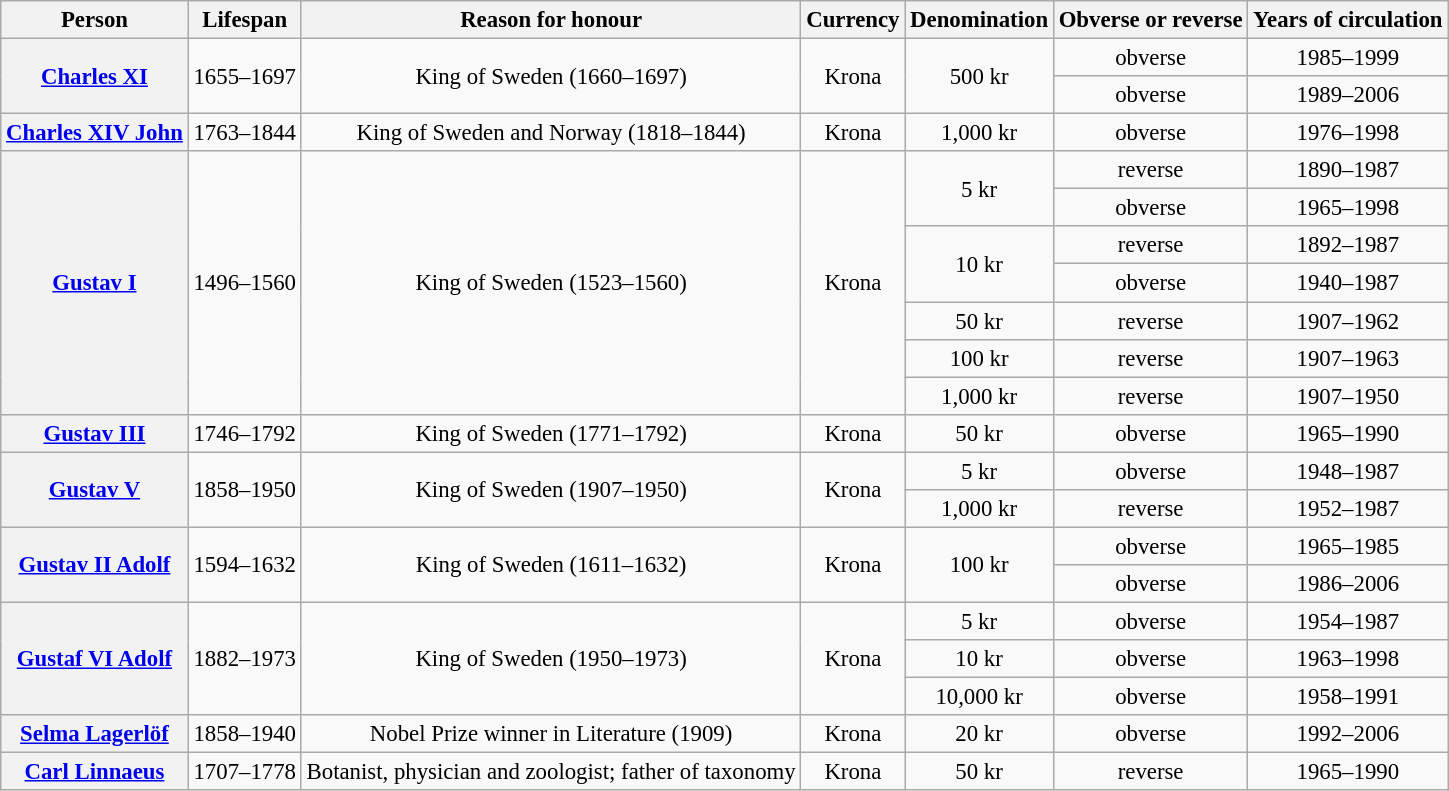<table class="wikitable" style="font-size:95%; text-align:center;">
<tr>
<th>Person</th>
<th>Lifespan</th>
<th>Reason for honour</th>
<th>Currency</th>
<th>Denomination</th>
<th>Obverse or reverse</th>
<th>Years of circulation</th>
</tr>
<tr>
<th rowspan="2"><a href='#'>Charles XI</a></th>
<td rowspan="2">1655–1697</td>
<td rowspan="2">King of Sweden (1660–1697)</td>
<td rowspan="2">Krona</td>
<td rowspan="2">500 kr</td>
<td>obverse</td>
<td>1985–1999</td>
</tr>
<tr>
<td>obverse</td>
<td>1989–2006</td>
</tr>
<tr>
<th><a href='#'>Charles XIV John</a></th>
<td>1763–1844</td>
<td>King of Sweden and Norway (1818–1844)</td>
<td>Krona</td>
<td>1,000 kr</td>
<td>obverse</td>
<td>1976–1998</td>
</tr>
<tr>
<th rowspan="7"><a href='#'>Gustav I</a></th>
<td rowspan="7">1496–1560</td>
<td rowspan="7">King of Sweden (1523–1560)</td>
<td rowspan="7">Krona</td>
<td rowspan="2">5 kr</td>
<td>reverse</td>
<td>1890–1987</td>
</tr>
<tr>
<td>obverse</td>
<td>1965–1998</td>
</tr>
<tr>
<td rowspan="2">10 kr</td>
<td>reverse</td>
<td>1892–1987</td>
</tr>
<tr>
<td>obverse</td>
<td>1940–1987</td>
</tr>
<tr>
<td>50 kr</td>
<td>reverse</td>
<td>1907–1962</td>
</tr>
<tr>
<td>100 kr</td>
<td>reverse</td>
<td>1907–1963</td>
</tr>
<tr>
<td>1,000 kr</td>
<td>reverse</td>
<td>1907–1950</td>
</tr>
<tr>
<th><a href='#'>Gustav III</a></th>
<td>1746–1792</td>
<td>King of Sweden (1771–1792)</td>
<td>Krona</td>
<td>50 kr</td>
<td>obverse</td>
<td>1965–1990</td>
</tr>
<tr>
<th rowspan="2"><a href='#'>Gustav V</a></th>
<td rowspan="2">1858–1950</td>
<td rowspan="2">King of Sweden (1907–1950)</td>
<td rowspan="2">Krona</td>
<td>5 kr</td>
<td>obverse</td>
<td>1948–1987</td>
</tr>
<tr>
<td>1,000 kr</td>
<td>reverse</td>
<td>1952–1987</td>
</tr>
<tr>
<th rowspan="2"><a href='#'>Gustav II Adolf</a></th>
<td rowspan="2">1594–1632</td>
<td rowspan="2">King of Sweden (1611–1632)</td>
<td rowspan="2">Krona</td>
<td rowspan="2">100 kr</td>
<td>obverse</td>
<td>1965–1985</td>
</tr>
<tr>
<td>obverse</td>
<td>1986–2006</td>
</tr>
<tr>
<th rowspan="3"><a href='#'>Gustaf VI Adolf</a></th>
<td rowspan="3">1882–1973</td>
<td rowspan="3">King of Sweden (1950–1973)</td>
<td rowspan="3">Krona</td>
<td>5 kr</td>
<td>obverse</td>
<td>1954–1987</td>
</tr>
<tr>
<td>10 kr</td>
<td>obverse</td>
<td>1963–1998</td>
</tr>
<tr>
<td>10,000 kr</td>
<td>obverse</td>
<td>1958–1991</td>
</tr>
<tr>
<th><a href='#'>Selma Lagerlöf</a></th>
<td>1858–1940</td>
<td>Nobel Prize winner in Literature (1909)</td>
<td>Krona</td>
<td>20 kr</td>
<td>obverse</td>
<td>1992–2006</td>
</tr>
<tr>
<th><a href='#'>Carl Linnaeus</a></th>
<td>1707–1778</td>
<td>Botanist, physician and zoologist; father of taxonomy</td>
<td>Krona</td>
<td>50 kr</td>
<td>reverse</td>
<td>1965–1990</td>
</tr>
</table>
